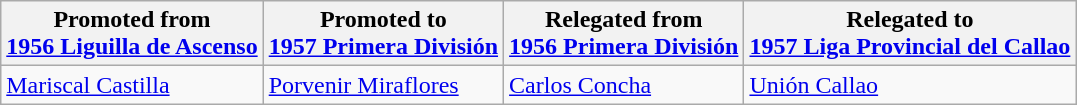<table class="wikitable">
<tr>
<th>Promoted from<br><a href='#'>1956 Liguilla de Ascenso</a></th>
<th>Promoted to<br><a href='#'>1957 Primera División</a></th>
<th>Relegated from<br><a href='#'>1956 Primera División</a></th>
<th>Relegated to<br><a href='#'>1957 Liga Provincial del Callao</a></th>
</tr>
<tr>
<td> <a href='#'>Mariscal Castilla</a> </td>
<td> <a href='#'>Porvenir Miraflores</a> </td>
<td> <a href='#'>Carlos Concha</a> </td>
<td> <a href='#'>Unión Callao</a> </td>
</tr>
</table>
